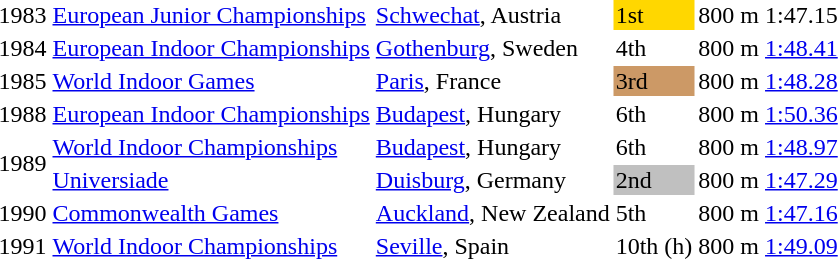<table>
<tr>
<td>1983</td>
<td><a href='#'>European Junior Championships</a></td>
<td><a href='#'>Schwechat</a>, Austria</td>
<td bgcolor=gold>1st</td>
<td>800 m</td>
<td>1:47.15</td>
</tr>
<tr>
<td>1984</td>
<td><a href='#'>European Indoor Championships</a></td>
<td><a href='#'>Gothenburg</a>, Sweden</td>
<td>4th</td>
<td>800 m</td>
<td><a href='#'>1:48.41</a></td>
</tr>
<tr>
<td>1985</td>
<td><a href='#'>World Indoor Games</a></td>
<td><a href='#'>Paris</a>, France</td>
<td bgcolor=cc9966>3rd</td>
<td>800 m</td>
<td><a href='#'>1:48.28</a></td>
</tr>
<tr>
<td>1988</td>
<td><a href='#'>European Indoor Championships</a></td>
<td><a href='#'>Budapest</a>, Hungary</td>
<td>6th</td>
<td>800 m</td>
<td><a href='#'>1:50.36</a></td>
</tr>
<tr>
<td rowspan=2>1989</td>
<td><a href='#'>World Indoor Championships</a></td>
<td><a href='#'>Budapest</a>, Hungary</td>
<td>6th</td>
<td>800 m</td>
<td><a href='#'>1:48.97</a></td>
</tr>
<tr>
<td><a href='#'>Universiade</a></td>
<td><a href='#'>Duisburg</a>, Germany</td>
<td bgcolor=silver>2nd</td>
<td>800 m</td>
<td><a href='#'>1:47.29</a></td>
</tr>
<tr>
<td>1990</td>
<td><a href='#'>Commonwealth Games</a></td>
<td><a href='#'>Auckland</a>, New Zealand</td>
<td>5th</td>
<td>800 m</td>
<td><a href='#'>1:47.16</a></td>
</tr>
<tr>
<td>1991</td>
<td><a href='#'>World Indoor Championships</a></td>
<td><a href='#'>Seville</a>, Spain</td>
<td>10th (h)</td>
<td>800 m</td>
<td><a href='#'>1:49.09</a></td>
</tr>
</table>
